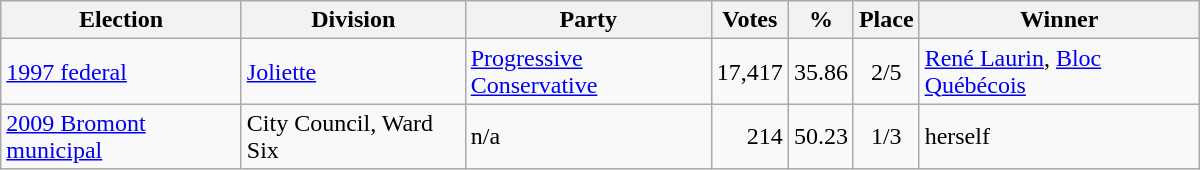<table class="wikitable" width="800">
<tr>
<th align="left">Election</th>
<th align="left">Division</th>
<th align="left">Party</th>
<th align="right">Votes</th>
<th align="right">%</th>
<th align="center">Place</th>
<th align="center">Winner</th>
</tr>
<tr>
<td align="left"><a href='#'>1997 federal</a></td>
<td align="left"><a href='#'>Joliette</a></td>
<td align="left"><a href='#'>Progressive Conservative</a></td>
<td align="right">17,417</td>
<td align="right">35.86</td>
<td align="center">2/5</td>
<td align="left"><a href='#'>René Laurin</a>, <a href='#'>Bloc Québécois</a></td>
</tr>
<tr>
<td align="left"><a href='#'>2009 Bromont municipal</a></td>
<td align="left">City Council, Ward Six</td>
<td align="left">n/a</td>
<td align="right">214</td>
<td align="right">50.23</td>
<td align="center">1/3</td>
<td align="left">herself</td>
</tr>
</table>
